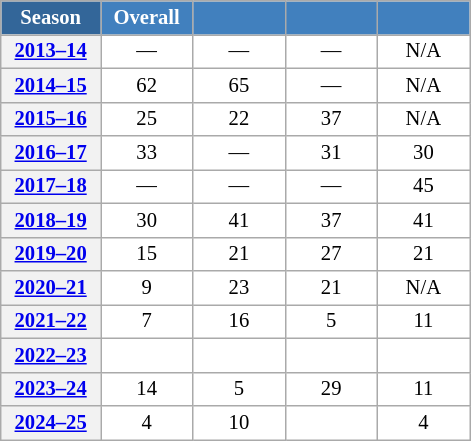<table class="wikitable" style="font-size:86%; text-align:center; border:grey solid 1px; border-collapse:collapse; background:#ffffff;">
<tr>
<th style="background-color:#369; color:white; width:60px;"> Season </th>
<th style="background-color:#4180be; color:white; width:55px;">Overall</th>
<th style="background-color:#4180be; color:white; width:55px;"></th>
<th style="background-color:#4180be; color:white; width:55px;"></th>
<th style="background-color:#4180be; color:white; width:55px;"></th>
</tr>
<tr>
<th scope=row align=center><a href='#'>2013–14</a></th>
<td align=center>—</td>
<td align=center>—</td>
<td align=center>—</td>
<td align=center>N/A</td>
</tr>
<tr>
<th scope=row align=center><a href='#'>2014–15</a></th>
<td align=center>62</td>
<td align=center>65</td>
<td align=center>—</td>
<td align=center>N/A</td>
</tr>
<tr>
<th scope=row align=center><a href='#'>2015–16</a></th>
<td align=center>25</td>
<td align=center>22</td>
<td align=center>37</td>
<td align=center>N/A</td>
</tr>
<tr>
<th scope=row align=center><a href='#'>2016–17</a></th>
<td align=center>33</td>
<td align=center>—</td>
<td align=center>31</td>
<td align=center>30</td>
</tr>
<tr>
<th scope=row align=center><a href='#'>2017–18</a></th>
<td align=center>—</td>
<td align=center>—</td>
<td align=center>—</td>
<td align=center>45</td>
</tr>
<tr>
<th scope=row align=center><a href='#'>2018–19</a></th>
<td align=center>30</td>
<td align=center>41</td>
<td align=center>37</td>
<td align=center>41</td>
</tr>
<tr>
<th scope=row align=center><a href='#'>2019–20</a></th>
<td align=center>15</td>
<td align=center>21</td>
<td align=center>27</td>
<td align=center>21</td>
</tr>
<tr>
<th scope=row align=center><a href='#'>2020–21</a></th>
<td align=center>9</td>
<td align=center>23</td>
<td align=center>21</td>
<td align=center>N/A</td>
</tr>
<tr>
<th scope=row align=center><a href='#'>2021–22</a></th>
<td align=center>7</td>
<td align=center>16</td>
<td align=center>5</td>
<td align=center>11</td>
</tr>
<tr>
<th scope=row align=center><a href='#'>2022–23</a></th>
<td align=center></td>
<td align=center></td>
<td align=center></td>
<td align=center></td>
</tr>
<tr>
<th scope=row align=center><a href='#'>2023–24</a></th>
<td align=center>14</td>
<td align=center>5</td>
<td align=center>29</td>
<td align=center>11</td>
</tr>
<tr>
<th scope=row align=center><a href='#'>2024–25</a></th>
<td align=center>4</td>
<td align=center>10</td>
<td align=center></td>
<td align=center>4</td>
</tr>
</table>
